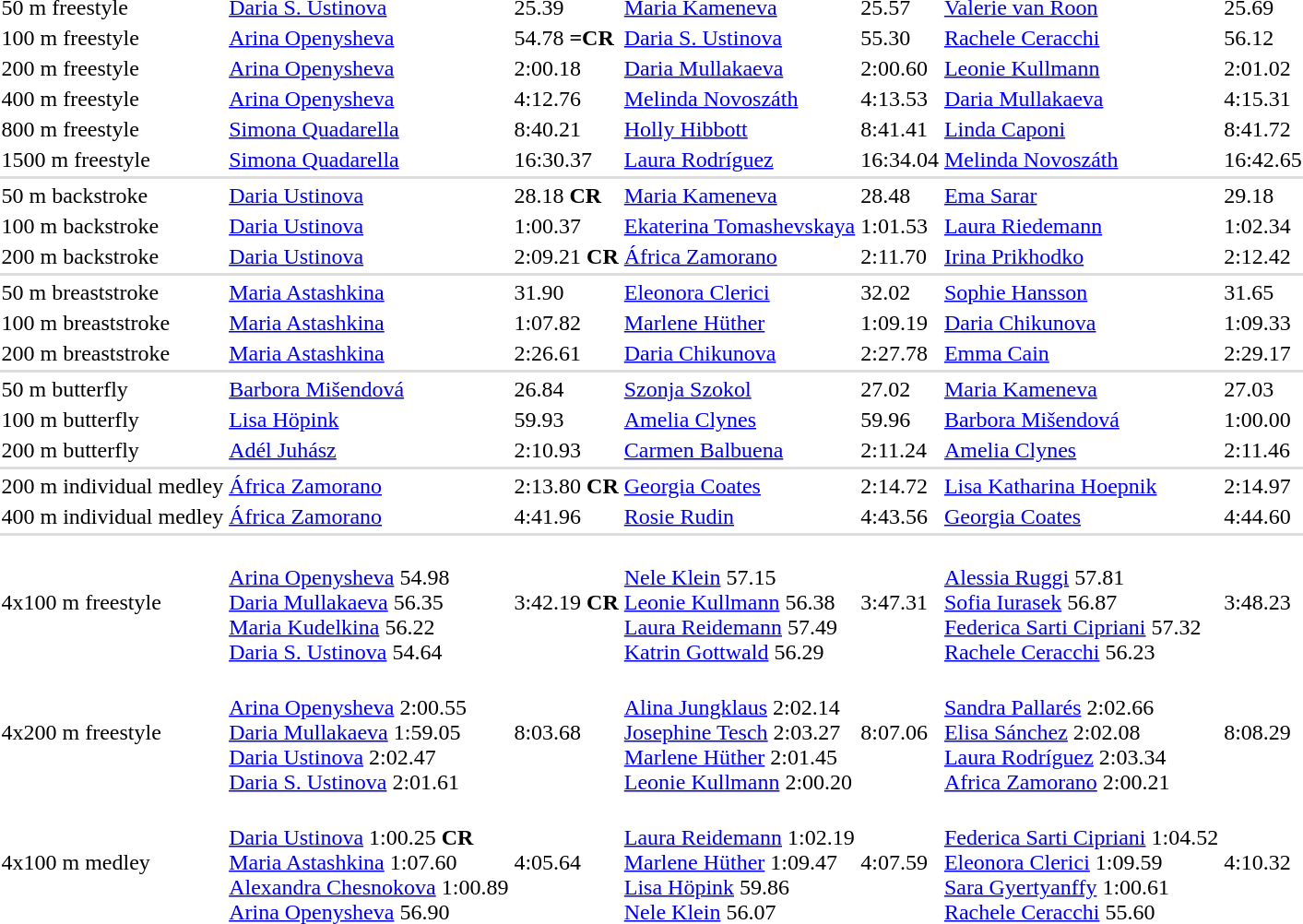<table>
<tr>
<td>50 m freestyle</td>
<td><a href='#'>Daria S. Ustinova</a><br></td>
<td>25.39</td>
<td><a href='#'>Maria Kameneva</a><br></td>
<td>25.57</td>
<td><a href='#'>Valerie van Roon</a><br></td>
<td>25.69</td>
</tr>
<tr>
<td>100 m freestyle</td>
<td><a href='#'>Arina Openysheva</a><br></td>
<td>54.78 <strong>=CR</strong></td>
<td><a href='#'>Daria S. Ustinova</a><br></td>
<td>55.30</td>
<td><a href='#'>Rachele Ceracchi</a><br></td>
<td>56.12</td>
</tr>
<tr>
<td>200 m freestyle</td>
<td><a href='#'>Arina Openysheva</a><br></td>
<td>2:00.18</td>
<td><a href='#'>Daria Mullakaeva</a><br></td>
<td>2:00.60</td>
<td><a href='#'>Leonie Kullmann</a><br></td>
<td>2:01.02</td>
</tr>
<tr>
<td>400 m freestyle</td>
<td><a href='#'>Arina Openysheva</a><br></td>
<td>4:12.76</td>
<td><a href='#'>Melinda Novoszáth</a><br></td>
<td>4:13.53</td>
<td><a href='#'>Daria Mullakaeva</a><br></td>
<td>4:15.31</td>
</tr>
<tr>
<td>800 m freestyle</td>
<td><a href='#'>Simona Quadarella</a><br></td>
<td>8:40.21</td>
<td><a href='#'>Holly Hibbott</a><br></td>
<td>8:41.41</td>
<td><a href='#'>Linda Caponi</a><br></td>
<td>8:41.72</td>
</tr>
<tr>
<td>1500 m freestyle</td>
<td><a href='#'>Simona Quadarella</a><br></td>
<td>16:30.37</td>
<td><a href='#'>Laura Rodríguez</a><br></td>
<td>16:34.04</td>
<td><a href='#'>Melinda Novoszáth</a><br></td>
<td>16:42.65</td>
</tr>
<tr bgcolor=#DDDDDD>
<td colspan=7></td>
</tr>
<tr>
<td>50 m backstroke</td>
<td><a href='#'>Daria Ustinova</a><br></td>
<td>28.18 <strong>CR</strong></td>
<td><a href='#'>Maria Kameneva</a><br></td>
<td>28.48</td>
<td><a href='#'>Ema Sarar </a><br></td>
<td>29.18</td>
</tr>
<tr>
<td>100 m backstroke</td>
<td><a href='#'>Daria Ustinova</a><br></td>
<td>1:00.37</td>
<td><a href='#'>Ekaterina Tomashevskaya</a><br></td>
<td>1:01.53</td>
<td><a href='#'>Laura Riedemann</a><br></td>
<td>1:02.34</td>
</tr>
<tr>
<td>200 m backstroke</td>
<td><a href='#'>Daria Ustinova</a><br></td>
<td>2:09.21 <strong>CR</strong></td>
<td><a href='#'>África Zamorano</a><br></td>
<td>2:11.70</td>
<td><a href='#'>Irina Prikhodko</a><br></td>
<td>2:12.42</td>
</tr>
<tr bgcolor=#DDDDDD>
<td colspan=7></td>
</tr>
<tr>
<td>50 m breaststroke</td>
<td><a href='#'>Maria Astashkina</a><br></td>
<td>31.90</td>
<td><a href='#'>Eleonora Clerici</a><br></td>
<td>32.02</td>
<td><a href='#'>Sophie Hansson</a><br></td>
<td>31.65</td>
</tr>
<tr>
<td>100 m breaststroke</td>
<td><a href='#'>Maria Astashkina</a><br></td>
<td>1:07.82</td>
<td><a href='#'>Marlene Hüther</a><br></td>
<td>1:09.19</td>
<td><a href='#'>Daria Chikunova</a><br></td>
<td>1:09.33</td>
</tr>
<tr>
<td>200 m breaststroke</td>
<td><a href='#'>Maria Astashkina</a><br></td>
<td>2:26.61</td>
<td><a href='#'>Daria Chikunova</a><br></td>
<td>2:27.78</td>
<td><a href='#'>Emma Cain</a><br></td>
<td>2:29.17</td>
</tr>
<tr bgcolor=#DDDDDD>
<td colspan=7></td>
</tr>
<tr>
<td>50 m butterfly</td>
<td><a href='#'>Barbora Mišendová</a><br></td>
<td>26.84</td>
<td><a href='#'>Szonja Szokol</a><br></td>
<td>27.02</td>
<td><a href='#'>Maria Kameneva </a><br></td>
<td>27.03</td>
</tr>
<tr>
<td>100 m butterfly</td>
<td><a href='#'>Lisa Höpink</a><br></td>
<td>59.93</td>
<td><a href='#'>Amelia Clynes</a><br></td>
<td>59.96</td>
<td><a href='#'>Barbora Mišendová</a><br></td>
<td>1:00.00</td>
</tr>
<tr>
<td>200 m butterfly</td>
<td><a href='#'>Adél Juhász</a><br></td>
<td>2:10.93</td>
<td><a href='#'>Carmen Balbuena</a><br></td>
<td>2:11.24</td>
<td><a href='#'>Amelia Clynes</a><br></td>
<td>2:11.46</td>
</tr>
<tr bgcolor=#DDDDDD>
<td colspan=7></td>
</tr>
<tr>
<td>200 m individual medley</td>
<td><a href='#'>África Zamorano</a><br></td>
<td>2:13.80 <strong>CR</strong></td>
<td><a href='#'>Georgia Coates</a><br></td>
<td>2:14.72</td>
<td><a href='#'>Lisa Katharina Hoepnik</a><br></td>
<td>2:14.97</td>
</tr>
<tr>
<td>400 m individual medley</td>
<td><a href='#'>África Zamorano</a><br></td>
<td>4:41.96</td>
<td><a href='#'>Rosie Rudin</a><br></td>
<td>4:43.56</td>
<td><a href='#'>Georgia Coates</a><br></td>
<td>4:44.60</td>
</tr>
<tr bgcolor=#DDDDDD>
<td colspan=7></td>
</tr>
<tr>
<td>4x100 m freestyle</td>
<td><br><a href='#'>Arina Openysheva</a> 54.98<br><a href='#'>Daria Mullakaeva</a> 56.35<br><a href='#'>Maria Kudelkina</a> 56.22<br><a href='#'>Daria S. Ustinova</a> 54.64</td>
<td>3:42.19 <strong>CR</strong></td>
<td><br><a href='#'>Nele Klein</a> 57.15<br><a href='#'>Leonie Kullmann</a> 56.38<br><a href='#'>Laura Reidemann</a> 57.49<br><a href='#'>Katrin Gottwald</a> 56.29</td>
<td>3:47.31</td>
<td><br><a href='#'>Alessia Ruggi</a> 57.81<br><a href='#'>Sofia Iurasek</a> 56.87<br><a href='#'>Federica Sarti Cipriani</a> 57.32<br><a href='#'>Rachele Ceracchi</a> 56.23</td>
<td>3:48.23</td>
</tr>
<tr>
<td>4x200 m freestyle</td>
<td><br><a href='#'>Arina Openysheva</a> 2:00.55 <br><a href='#'>Daria Mullakaeva</a> 1:59.05 <br><a href='#'>Daria Ustinova</a> 2:02.47 <br><a href='#'>Daria S. Ustinova</a> 2:01.61</td>
<td>8:03.68</td>
<td><br><a href='#'>Alina Jungklaus</a> 2:02.14 <br><a href='#'>Josephine Tesch</a> 2:03.27 <br><a href='#'>Marlene Hüther</a> 2:01.45 <br><a href='#'>Leonie Kullmann</a> 2:00.20</td>
<td>8:07.06</td>
<td><br><a href='#'>Sandra Pallarés</a> 2:02.66 <br><a href='#'>Elisa Sánchez</a> 2:02.08 <br><a href='#'>Laura Rodríguez</a> 2:03.34 <br><a href='#'>Africa Zamorano</a> 2:00.21</td>
<td>8:08.29</td>
</tr>
<tr>
<td>4x100 m medley</td>
<td><br><a href='#'>Daria Ustinova</a> 1:00.25 <strong>CR</strong><br><a href='#'>Maria Astashkina</a> 1:07.60<br><a href='#'>Alexandra Chesnokova</a> 1:00.89 <br><a href='#'>Arina Openysheva</a> 56.90</td>
<td>4:05.64</td>
<td><br><a href='#'>Laura Reidemann</a> 1:02.19 <br><a href='#'>Marlene Hüther</a> 1:09.47 <br><a href='#'>Lisa Höpink</a> 59.86 <br><a href='#'>Nele Klein</a> 56.07</td>
<td>4:07.59</td>
<td><br><a href='#'>Federica Sarti Cipriani</a> 1:04.52 <br><a href='#'>Eleonora Clerici</a> 1:09.59<br><a href='#'>Sara Gyertyanffy</a> 1:00.61 <br><a href='#'>Rachele Ceracchi</a> 55.60</td>
<td>4:10.32</td>
</tr>
</table>
